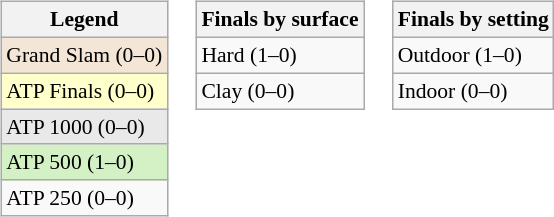<table>
<tr valign=top>
<td><br><table class=wikitable style="font-size:90%">
<tr>
<th>Legend</th>
</tr>
<tr style="background:#f3e6d7;">
<td>Grand Slam (0–0)</td>
</tr>
<tr style="background:#ffffcc;">
<td>ATP Finals (0–0)</td>
</tr>
<tr style="background:#e9e9e9;">
<td>ATP 1000 (0–0)</td>
</tr>
<tr style="background:#d4f1c5;">
<td>ATP 500 (1–0)</td>
</tr>
<tr>
<td>ATP 250 (0–0)</td>
</tr>
</table>
</td>
<td><br><table class=wikitable style="font-size:90%">
<tr>
<th>Finals by surface</th>
</tr>
<tr>
<td>Hard (1–0)</td>
</tr>
<tr>
<td>Clay (0–0)</td>
</tr>
</table>
</td>
<td><br><table class=wikitable style="font-size:90%">
<tr>
<th>Finals by setting</th>
</tr>
<tr>
<td>Outdoor (1–0)</td>
</tr>
<tr>
<td>Indoor (0–0)</td>
</tr>
</table>
</td>
</tr>
</table>
